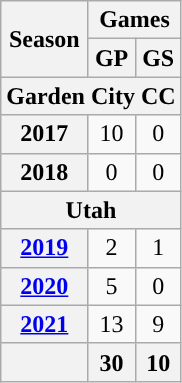<table class="wikitable" style="text-align: center;">
<tr>
<th rowspan="2">Season</th>
<th colspan="2">Games</th>
</tr>
<tr>
<th>GP</th>
<th>GS</th>
</tr>
<tr>
<th colspan="3">Garden City CC</th>
</tr>
<tr>
<th>2017</th>
<td>10</td>
<td>0</td>
</tr>
<tr>
<th>2018</th>
<td>0</td>
<td>0</td>
</tr>
<tr>
<th colspan="3">Utah</th>
</tr>
<tr>
<th><a href='#'>2019</a></th>
<td>2</td>
<td>1</td>
</tr>
<tr>
<th><a href='#'>2020</a></th>
<td>5</td>
<td>0</td>
</tr>
<tr>
<th><a href='#'>2021</a></th>
<td>13</td>
<td>9</td>
</tr>
<tr>
<th></th>
<th>30</th>
<th>10</th>
</tr>
</table>
